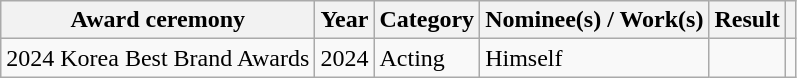<table class="wikitable plainrowheaders sortable">
<tr>
<th scope="col">Award ceremony</th>
<th scope="col">Year</th>
<th scope="col">Category</th>
<th scope="col">Nominee(s) / Work(s)</th>
<th scope="col">Result</th>
<th class="unsortable"></th>
</tr>
<tr>
<td>2024 Korea Best Brand Awards</td>
<td>2024</td>
<td>Acting</td>
<td>Himself</td>
<td></td>
<td style="text-align:center"></td>
</tr>
</table>
